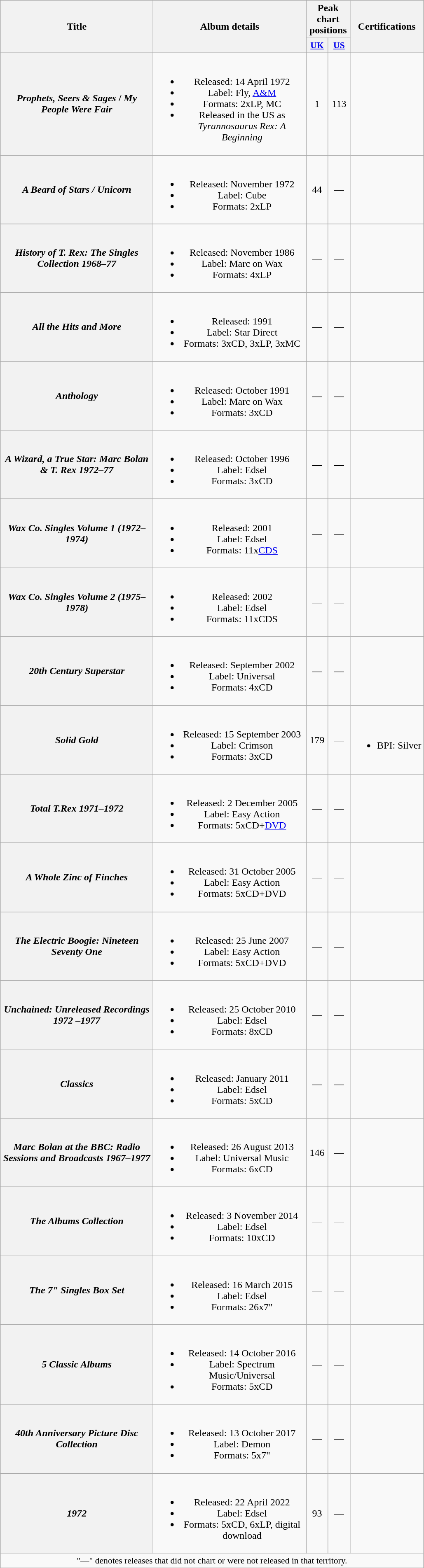<table class="wikitable plainrowheaders" style="text-align:center;">
<tr>
<th rowspan="2" scope="col" style="width:15em;">Title</th>
<th rowspan="2" scope="col" style="width:15em;">Album details</th>
<th colspan="2">Peak chart positions</th>
<th rowspan="2">Certifications</th>
</tr>
<tr>
<th scope="col" style="width:2em;font-size:90%;"><a href='#'>UK</a><br></th>
<th scope="col" style="width:2em;font-size:90%;"><a href='#'>US</a><br></th>
</tr>
<tr>
<th scope="row"><em>Prophets, Seers & Sages</em> / <em>My People Were Fair</em></th>
<td><br><ul><li>Released: 14 April 1972</li><li>Label: Fly, <a href='#'>A&M</a></li><li>Formats: 2xLP, MC</li><li>Released in the US as <em>Tyrannosaurus Rex: A Beginning</em></li></ul></td>
<td>1</td>
<td>113</td>
<td></td>
</tr>
<tr>
<th scope="row"><em>A Beard of Stars / Unicorn</em></th>
<td><br><ul><li>Released: November 1972</li><li>Label: Cube</li><li>Formats: 2xLP</li></ul></td>
<td>44</td>
<td>—</td>
<td></td>
</tr>
<tr>
<th scope="row"><em>History of T. Rex: The Singles Collection 1968–77</em></th>
<td><br><ul><li>Released: November 1986</li><li>Label: Marc on Wax</li><li>Formats: 4xLP</li></ul></td>
<td>—</td>
<td>—</td>
<td></td>
</tr>
<tr>
<th scope="row"><em>All the Hits and More</em></th>
<td><br><ul><li>Released: 1991</li><li>Label: Star Direct</li><li>Formats: 3xCD, 3xLP, 3xMC</li></ul></td>
<td>—</td>
<td>—</td>
<td></td>
</tr>
<tr>
<th scope="row"><em>Anthology</em></th>
<td><br><ul><li>Released: October 1991</li><li>Label: Marc on Wax</li><li>Formats: 3xCD</li></ul></td>
<td>—</td>
<td>—</td>
<td></td>
</tr>
<tr>
<th scope="row"><em>A Wizard, a True Star: Marc Bolan & T. Rex 1972–77</em></th>
<td><br><ul><li>Released: October 1996</li><li>Label: Edsel</li><li>Formats: 3xCD</li></ul></td>
<td>—</td>
<td>—</td>
<td></td>
</tr>
<tr>
<th scope="row"><em>Wax Co. Singles Volume 1 (1972–1974)</em></th>
<td><br><ul><li>Released: 2001</li><li>Label: Edsel</li><li>Formats: 11x<a href='#'>CDS</a></li></ul></td>
<td>—</td>
<td>—</td>
<td></td>
</tr>
<tr>
<th scope="row"><em>Wax Co. Singles Volume 2 (1975–1978)</em></th>
<td><br><ul><li>Released: 2002</li><li>Label: Edsel</li><li>Formats: 11xCDS</li></ul></td>
<td>—</td>
<td>—</td>
<td></td>
</tr>
<tr>
<th scope="row"><em>20th Century Superstar</em></th>
<td><br><ul><li>Released: September 2002</li><li>Label: Universal</li><li>Formats: 4xCD</li></ul></td>
<td>—</td>
<td>—</td>
<td></td>
</tr>
<tr>
<th scope="row"><em>Solid Gold</em></th>
<td><br><ul><li>Released: 15 September 2003</li><li>Label: Crimson</li><li>Formats: 3xCD</li></ul></td>
<td>179</td>
<td>—</td>
<td><br><ul><li>BPI: Silver</li></ul></td>
</tr>
<tr>
<th scope="row"><em>Total T.Rex 1971–1972</em></th>
<td><br><ul><li>Released: 2 December 2005</li><li>Label: Easy Action</li><li>Formats: 5xCD+<a href='#'>DVD</a></li></ul></td>
<td>—</td>
<td>—</td>
<td></td>
</tr>
<tr>
<th scope="row"><em>A Whole Zinc of Finches</em></th>
<td><br><ul><li>Released: 31 October 2005</li><li>Label: Easy Action</li><li>Formats: 5xCD+DVD</li></ul></td>
<td>—</td>
<td>—</td>
<td></td>
</tr>
<tr>
<th scope="row"><em>The Electric Boogie: Nineteen Seventy One</em></th>
<td><br><ul><li>Released: 25 June 2007</li><li>Label: Easy Action</li><li>Formats: 5xCD+DVD</li></ul></td>
<td>—</td>
<td>—</td>
<td></td>
</tr>
<tr>
<th scope="row"><em>Unchained: Unreleased Recordings 1972 –1977</em></th>
<td><br><ul><li>Released: 25 October 2010</li><li>Label: Edsel</li><li>Formats: 8xCD</li></ul></td>
<td>—</td>
<td>—</td>
<td></td>
</tr>
<tr>
<th scope="row"><em>Classics</em></th>
<td><br><ul><li>Released: January 2011</li><li>Label: Edsel</li><li>Formats: 5xCD</li></ul></td>
<td>—</td>
<td>—</td>
<td></td>
</tr>
<tr>
<th scope="row"><em>Marc Bolan at the BBC: Radio Sessions and Broadcasts 1967–1977</em></th>
<td><br><ul><li>Released: 26 August 2013</li><li>Label: Universal Music</li><li>Formats: 6xCD</li></ul></td>
<td>146</td>
<td>—</td>
<td></td>
</tr>
<tr>
<th scope="row"><em>The Albums Collection</em></th>
<td><br><ul><li>Released: 3 November 2014</li><li>Label: Edsel</li><li>Formats: 10xCD</li></ul></td>
<td>—</td>
<td>—</td>
<td></td>
</tr>
<tr>
<th scope="row"><em>The 7" Singles Box Set</em></th>
<td><br><ul><li>Released: 16 March 2015</li><li>Label: Edsel</li><li>Formats: 26x7"</li></ul></td>
<td>—</td>
<td>—</td>
<td></td>
</tr>
<tr>
<th scope="row"><em>5 Classic Albums</em></th>
<td><br><ul><li>Released: 14 October 2016</li><li>Label: Spectrum Music/Universal</li><li>Formats: 5xCD</li></ul></td>
<td>—</td>
<td>—</td>
<td></td>
</tr>
<tr>
<th scope="row"><em>40th Anniversary Picture Disc Collection</em></th>
<td><br><ul><li>Released: 13 October 2017</li><li>Label: Demon</li><li>Formats: 5x7"</li></ul></td>
<td>—</td>
<td>—</td>
<td></td>
</tr>
<tr>
<th scope="row"><em>1972</em></th>
<td><br><ul><li>Released: 22 April 2022</li><li>Label: Edsel</li><li>Formats: 5xCD, 6xLP, digital download</li></ul></td>
<td>93</td>
<td>—</td>
<td></td>
</tr>
<tr>
<td colspan="5" style="font-size:90%">"—" denotes releases that did not chart or were not released in that territory.</td>
</tr>
</table>
